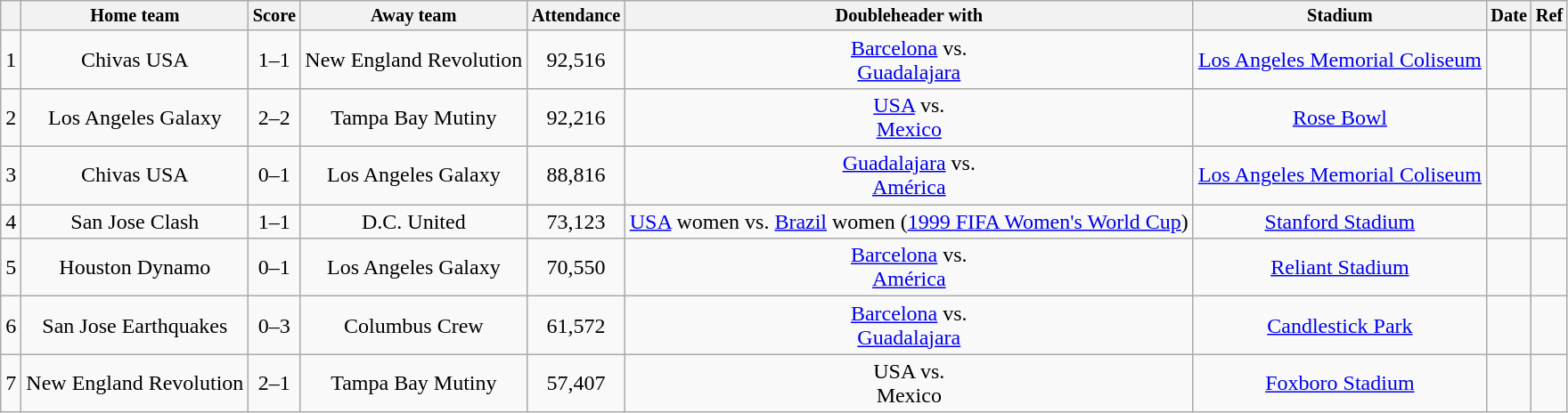<table class="wikitable sortable" style="text-align:center">
<tr>
<th style=font-size:85%></th>
<th style=font-size:85% class=unsortable>Home team</th>
<th style=font-size:85% class=unsortable>Score</th>
<th style=font-size:85% class=unsortable>Away team</th>
<th style=font-size:85%>Attendance</th>
<th style=font-size:85% class=unsortable>Doubleheader with</th>
<th style="font-size:85%" class="unsortable">Stadium</th>
<th style="font-size:85%">Date</th>
<th style="font-size:85%" class="unsortable">Ref</th>
</tr>
<tr>
<td>1</td>
<td>Chivas USA</td>
<td>1–1</td>
<td>New England Revolution</td>
<td>92,516</td>
<td><a href='#'>Barcelona</a> vs.<br><a href='#'>Guadalajara</a></td>
<td><a href='#'>Los Angeles Memorial Coliseum</a></td>
<td></td>
<td></td>
</tr>
<tr>
<td>2</td>
<td>Los Angeles Galaxy</td>
<td>2–2</td>
<td>Tampa Bay Mutiny</td>
<td>92,216</td>
<td><a href='#'>USA</a> vs.<br><a href='#'>Mexico</a></td>
<td><a href='#'>Rose Bowl</a></td>
<td></td>
<td></td>
</tr>
<tr>
<td>3</td>
<td>Chivas USA</td>
<td>0–1</td>
<td>Los Angeles Galaxy</td>
<td>88,816</td>
<td><a href='#'>Guadalajara</a> vs.<br><a href='#'>América</a></td>
<td><a href='#'>Los Angeles Memorial Coliseum</a></td>
<td></td>
<td></td>
</tr>
<tr>
<td>4</td>
<td>San Jose Clash</td>
<td>1–1</td>
<td>D.C. United</td>
<td>73,123</td>
<td><a href='#'>USA</a> women vs. <a href='#'>Brazil</a> women (<a href='#'>1999 FIFA Women's World Cup</a>)</td>
<td><a href='#'>Stanford Stadium</a></td>
<td></td>
<td></td>
</tr>
<tr>
<td>5</td>
<td>Houston Dynamo</td>
<td>0–1</td>
<td>Los Angeles Galaxy</td>
<td>70,550</td>
<td><a href='#'>Barcelona</a> vs.<br><a href='#'>América</a></td>
<td><a href='#'>Reliant Stadium</a></td>
<td></td>
<td></td>
</tr>
<tr>
<td>6</td>
<td>San Jose Earthquakes</td>
<td>0–3</td>
<td>Columbus Crew</td>
<td>61,572</td>
<td><a href='#'>Barcelona</a> vs.<br><a href='#'>Guadalajara</a></td>
<td><a href='#'>Candlestick Park</a></td>
<td></td>
<td></td>
</tr>
<tr>
<td>7</td>
<td>New England Revolution</td>
<td>2–1</td>
<td>Tampa Bay Mutiny</td>
<td>57,407</td>
<td>USA vs.<br>Mexico</td>
<td><a href='#'>Foxboro Stadium</a></td>
<td></td>
<td></td>
</tr>
</table>
